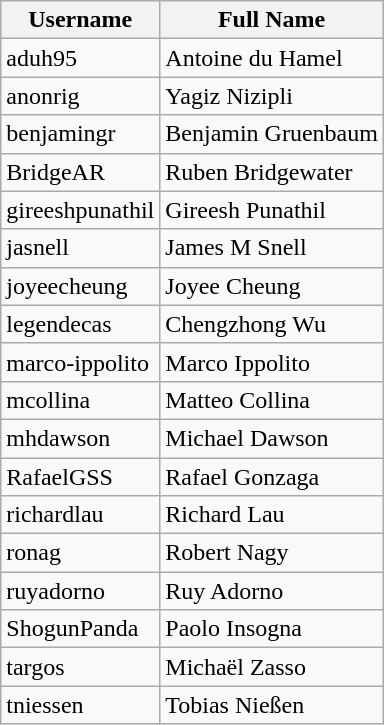<table class="wikitable">
<tr>
<th>Username</th>
<th>Full Name</th>
</tr>
<tr>
<td>aduh95</td>
<td>Antoine du Hamel</td>
</tr>
<tr>
<td>anonrig</td>
<td>Yagiz Nizipli</td>
</tr>
<tr>
<td>benjamingr</td>
<td>Benjamin Gruenbaum</td>
</tr>
<tr>
<td>BridgeAR</td>
<td>Ruben Bridgewater</td>
</tr>
<tr>
<td>gireeshpunathil</td>
<td>Gireesh Punathil</td>
</tr>
<tr>
<td>jasnell</td>
<td>James M Snell</td>
</tr>
<tr>
<td>joyeecheung</td>
<td>Joyee Cheung</td>
</tr>
<tr>
<td>legendecas</td>
<td>Chengzhong Wu</td>
</tr>
<tr>
<td>marco-ippolito</td>
<td>Marco Ippolito</td>
</tr>
<tr>
<td>mcollina</td>
<td>Matteo Collina</td>
</tr>
<tr>
<td>mhdawson</td>
<td>Michael Dawson</td>
</tr>
<tr>
<td>RafaelGSS</td>
<td>Rafael Gonzaga</td>
</tr>
<tr>
<td>richardlau</td>
<td>Richard Lau</td>
</tr>
<tr>
<td>ronag</td>
<td>Robert Nagy</td>
</tr>
<tr>
<td>ruyadorno</td>
<td>Ruy Adorno</td>
</tr>
<tr>
<td>ShogunPanda</td>
<td>Paolo Insogna</td>
</tr>
<tr>
<td>targos</td>
<td>Michaël Zasso</td>
</tr>
<tr>
<td>tniessen</td>
<td>Tobias Nießen</td>
</tr>
</table>
